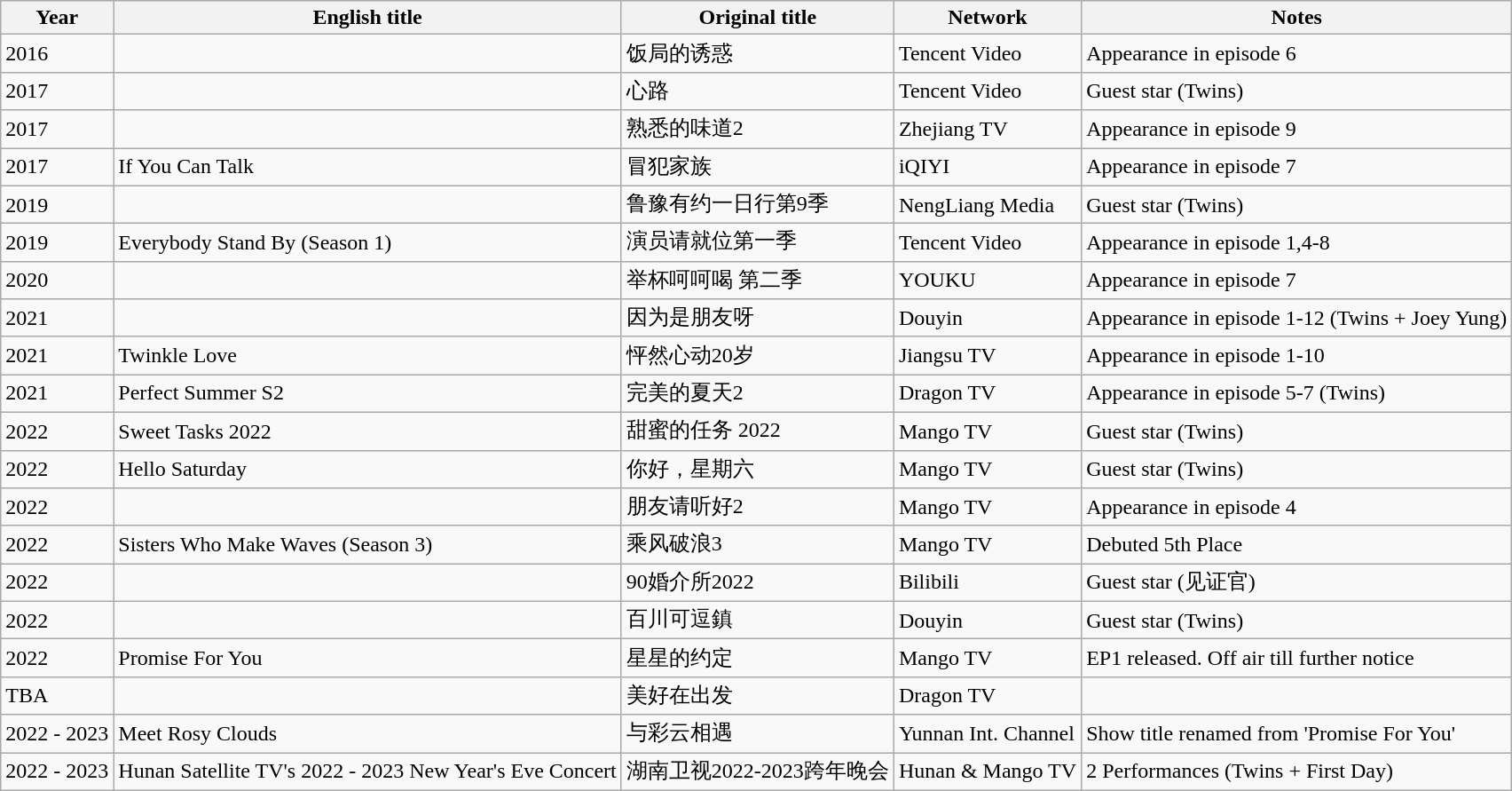<table class="wikitable sortable">
<tr>
<th>Year</th>
<th>English title</th>
<th>Original title</th>
<th>Network</th>
<th class="unsortable">Notes</th>
</tr>
<tr>
<td>2016</td>
<td></td>
<td>饭局的诱惑</td>
<td>Tencent Video</td>
<td>Appearance in episode 6</td>
</tr>
<tr>
<td>2017</td>
<td></td>
<td>心路</td>
<td>Tencent Video</td>
<td>Guest star (Twins)</td>
</tr>
<tr>
<td>2017</td>
<td></td>
<td>熟悉的味道2</td>
<td>Zhejiang TV</td>
<td>Appearance in episode 9</td>
</tr>
<tr>
<td>2017</td>
<td>If You Can Talk</td>
<td>冒犯家族</td>
<td>iQIYI</td>
<td>Appearance in episode 7</td>
</tr>
<tr>
<td>2019</td>
<td></td>
<td>鲁豫有约一日行第9季</td>
<td>NengLiang Media</td>
<td>Guest star (Twins)</td>
</tr>
<tr>
<td>2019</td>
<td>Everybody Stand By (Season 1)</td>
<td>演员请就位第一季</td>
<td>Tencent Video</td>
<td>Appearance in episode 1,4-8</td>
</tr>
<tr>
<td>2020</td>
<td></td>
<td>举杯呵呵喝 第二季</td>
<td>YOUKU</td>
<td>Appearance in episode 7</td>
</tr>
<tr>
<td>2021</td>
<td></td>
<td>因为是朋友呀</td>
<td>Douyin</td>
<td>Appearance in episode 1-12 (Twins + Joey Yung)</td>
</tr>
<tr>
<td>2021</td>
<td>Twinkle Love</td>
<td>怦然心动20岁</td>
<td>Jiangsu TV</td>
<td>Appearance in episode 1-10</td>
</tr>
<tr>
<td>2021</td>
<td>Perfect Summer S2</td>
<td>完美的夏天2</td>
<td>Dragon TV</td>
<td>Appearance in episode 5-7 (Twins)</td>
</tr>
<tr>
<td>2022</td>
<td>Sweet Tasks 2022</td>
<td>甜蜜的任务 2022</td>
<td>Mango TV</td>
<td>Guest star (Twins)</td>
</tr>
<tr>
<td>2022</td>
<td>Hello Saturday</td>
<td>你好，星期六</td>
<td>Mango TV</td>
<td>Guest star (Twins)</td>
</tr>
<tr>
<td>2022</td>
<td></td>
<td>朋友请听好2</td>
<td>Mango TV</td>
<td>Appearance in episode 4</td>
</tr>
<tr>
<td>2022</td>
<td>Sisters Who Make Waves (Season 3)</td>
<td>乘风破浪3</td>
<td>Mango TV</td>
<td>Debuted 5th Place</td>
</tr>
<tr>
<td>2022</td>
<td></td>
<td>90婚介所2022</td>
<td>Bilibili</td>
<td>Guest star (见证官)</td>
</tr>
<tr>
<td>2022</td>
<td></td>
<td>百川可逗鎮</td>
<td>Douyin</td>
<td>Guest star (Twins)</td>
</tr>
<tr>
<td>2022</td>
<td>Promise For You</td>
<td>星星的约定</td>
<td>Mango TV</td>
<td>EP1 released. Off air till further notice</td>
</tr>
<tr>
<td>TBA</td>
<td></td>
<td>美好在出发</td>
<td>Dragon TV</td>
<td></td>
</tr>
<tr>
<td>2022 - 2023</td>
<td>Meet Rosy Clouds</td>
<td>与彩云相遇</td>
<td>Yunnan Int. Channel</td>
<td>Show title renamed from 'Promise For You'</td>
</tr>
<tr>
<td>2022 - 2023</td>
<td>Hunan Satellite TV's 2022 - 2023 New Year's Eve Concert</td>
<td>湖南卫视2022-2023跨年晚会</td>
<td>Hunan & Mango TV</td>
<td>2 Performances (Twins + First Day)</td>
</tr>
</table>
